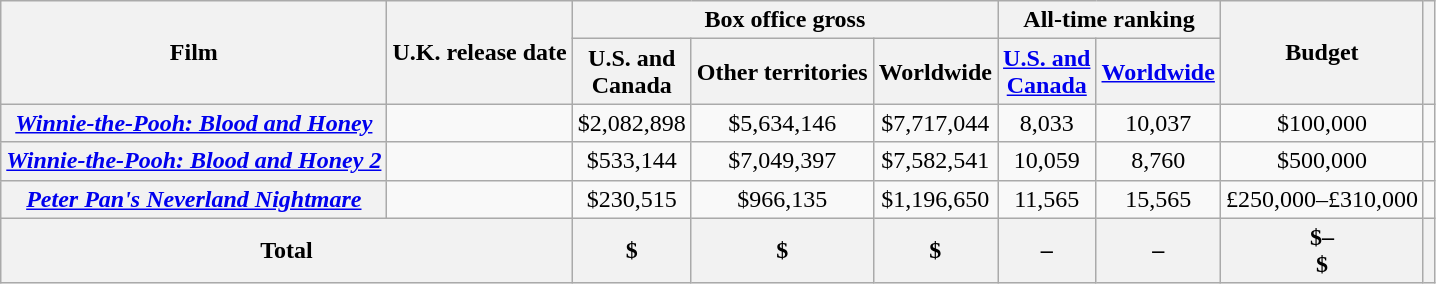<table class="wikitable sortable plainrowheaders"  style="text-align:center">
<tr>
<th scope="col" rowspan="2">Film</th>
<th scope="col" rowspan="2">U.K. release date</th>
<th scope="col" colspan="3">Box office gross</th>
<th colspan="2">All-time ranking</th>
<th scope="col" rowspan="2">Budget</th>
<th scope="col" rowspan="2" class="unsortable"></th>
</tr>
<tr>
<th>U.S. and<br>Canada</th>
<th>Other territories</th>
<th>Worldwide</th>
<th><a href='#'>U.S. and<br>Canada</a></th>
<th><a href='#'>Worldwide</a></th>
</tr>
<tr>
<th scope="row"><em><a href='#'>Winnie-the-Pooh: Blood and Honey</a></em></th>
<td></td>
<td>$2,082,898</td>
<td>$5,634,146</td>
<td>$7,717,044</td>
<td>8,033</td>
<td>10,037</td>
<td>$100,000</td>
<td></td>
</tr>
<tr>
<th scope="row"><em><a href='#'>Winnie-the-Pooh: Blood and Honey 2</a></em></th>
<td></td>
<td>$533,144</td>
<td>$7,049,397</td>
<td>$7,582,541</td>
<td>10,059</td>
<td>8,760</td>
<td>$500,000</td>
<td></td>
</tr>
<tr>
<th scope="row"><em><a href='#'>Peter Pan's Neverland Nightmare</a></em></th>
<td></td>
<td>$230,515</td>
<td>$966,135</td>
<td>$1,196,650</td>
<td>11,565</td>
<td>15,565</td>
<td>£250,000–£310,000</td>
<td></td>
</tr>
<tr>
<th scope="col" colspan="2" class=sortable>Total</th>
<th>$</th>
<th>$</th>
<th>$</th>
<th>–</th>
<th>–</th>
<th>$–<br>$</th>
<th></th>
</tr>
</table>
